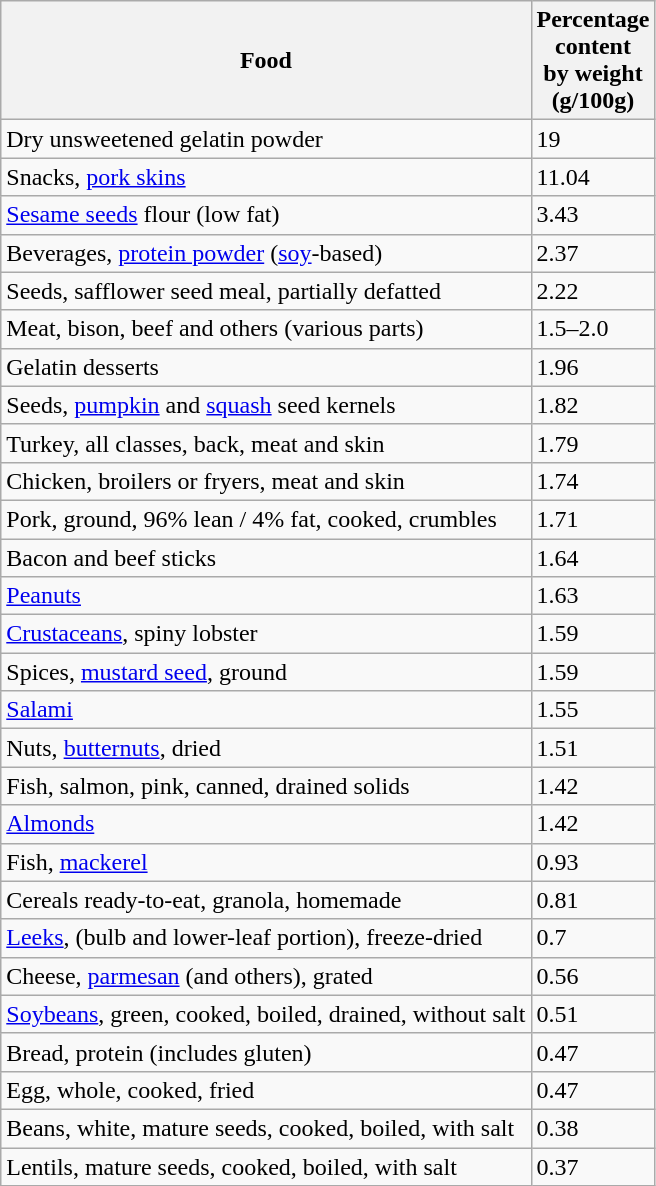<table class=wikitable>
<tr>
<th>Food</th>
<th>Percentage<br>content<br>by weight<br>(g/100g)</th>
</tr>
<tr>
<td>Dry unsweetened gelatin powder</td>
<td>19</td>
</tr>
<tr>
<td>Snacks, <a href='#'>pork skins</a></td>
<td>11.04</td>
</tr>
<tr>
<td><a href='#'>Sesame seeds</a> flour (low fat)</td>
<td>3.43</td>
</tr>
<tr>
<td>Beverages, <a href='#'>protein powder</a> (<a href='#'>soy</a>-based)</td>
<td>2.37</td>
</tr>
<tr>
<td>Seeds, safflower seed meal, partially defatted</td>
<td>2.22</td>
</tr>
<tr>
<td>Meat, bison, beef and others (various parts)</td>
<td>1.5–2.0</td>
</tr>
<tr>
<td>Gelatin desserts</td>
<td>1.96</td>
</tr>
<tr>
<td>Seeds, <a href='#'>pumpkin</a> and <a href='#'>squash</a> seed kernels</td>
<td>1.82</td>
</tr>
<tr>
<td>Turkey, all classes, back, meat and skin</td>
<td>1.79</td>
</tr>
<tr>
<td>Chicken, broilers or fryers, meat and skin</td>
<td>1.74</td>
</tr>
<tr>
<td>Pork, ground, 96% lean / 4% fat, cooked, crumbles</td>
<td>1.71</td>
</tr>
<tr>
<td>Bacon and beef sticks</td>
<td>1.64</td>
</tr>
<tr>
<td><a href='#'>Peanuts</a></td>
<td>1.63</td>
</tr>
<tr>
<td><a href='#'>Crustaceans</a>, spiny lobster</td>
<td>1.59</td>
</tr>
<tr>
<td>Spices, <a href='#'>mustard seed</a>, ground</td>
<td>1.59</td>
</tr>
<tr>
<td><a href='#'>Salami</a></td>
<td>1.55</td>
</tr>
<tr>
<td>Nuts, <a href='#'>butternuts</a>, dried</td>
<td>1.51</td>
</tr>
<tr>
<td>Fish, salmon, pink, canned, drained solids</td>
<td>1.42</td>
</tr>
<tr>
<td><a href='#'>Almonds</a></td>
<td>1.42</td>
</tr>
<tr>
<td>Fish, <a href='#'>mackerel</a></td>
<td>0.93</td>
</tr>
<tr>
<td>Cereals ready-to-eat, granola, homemade</td>
<td>0.81</td>
</tr>
<tr>
<td><a href='#'>Leeks</a>, (bulb and lower-leaf portion), freeze-dried</td>
<td>0.7</td>
</tr>
<tr>
<td>Cheese, <a href='#'>parmesan</a> (and others), grated</td>
<td>0.56</td>
</tr>
<tr>
<td><a href='#'>Soybeans</a>, green, cooked, boiled, drained, without salt</td>
<td>0.51</td>
</tr>
<tr>
<td>Bread, protein (includes gluten)</td>
<td>0.47</td>
</tr>
<tr>
<td>Egg, whole, cooked, fried</td>
<td>0.47</td>
</tr>
<tr>
<td>Beans, white, mature seeds, cooked, boiled, with salt</td>
<td>0.38</td>
</tr>
<tr>
<td>Lentils, mature seeds, cooked, boiled, with salt</td>
<td>0.37</td>
</tr>
</table>
